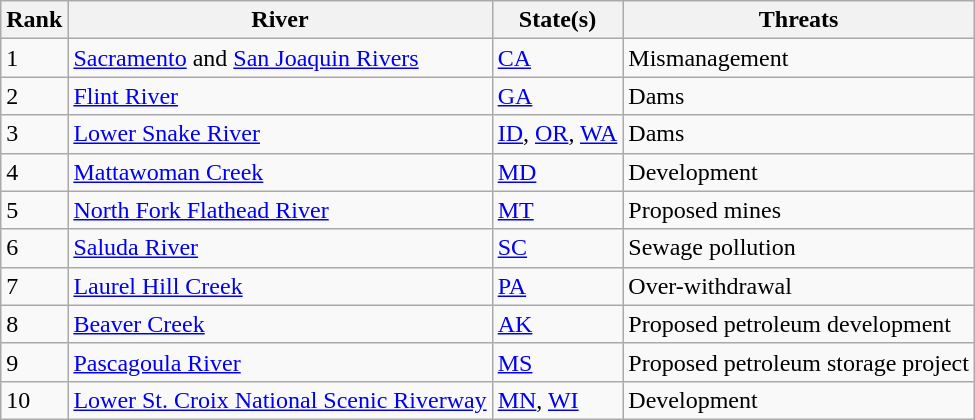<table class="wikitable sortable">
<tr>
<th>Rank</th>
<th>River</th>
<th>State(s)</th>
<th>Threats</th>
</tr>
<tr>
<td>1</td>
<td><a href='#'>Sacramento</a> and <a href='#'>San Joaquin Rivers</a></td>
<td><a href='#'>CA</a></td>
<td>Mismanagement</td>
</tr>
<tr>
<td>2</td>
<td><a href='#'>Flint River</a></td>
<td><a href='#'>GA</a></td>
<td>Dams</td>
</tr>
<tr>
<td>3</td>
<td><a href='#'>Lower Snake River</a></td>
<td><a href='#'>ID</a>, <a href='#'>OR</a>, <a href='#'>WA</a></td>
<td>Dams</td>
</tr>
<tr>
<td>4</td>
<td><a href='#'>Mattawoman Creek</a></td>
<td><a href='#'>MD</a></td>
<td>Development</td>
</tr>
<tr>
<td>5</td>
<td><a href='#'>North Fork Flathead River</a></td>
<td><a href='#'>MT</a></td>
<td>Proposed mines</td>
</tr>
<tr>
<td>6</td>
<td><a href='#'>Saluda River</a></td>
<td><a href='#'>SC</a></td>
<td>Sewage pollution</td>
</tr>
<tr>
<td>7</td>
<td><a href='#'>Laurel Hill Creek</a></td>
<td><a href='#'>PA</a></td>
<td>Over-withdrawal</td>
</tr>
<tr>
<td>8</td>
<td><a href='#'>Beaver Creek</a></td>
<td><a href='#'>AK</a></td>
<td>Proposed petroleum development</td>
</tr>
<tr>
<td>9</td>
<td><a href='#'>Pascagoula River</a></td>
<td><a href='#'>MS</a></td>
<td>Proposed petroleum storage project</td>
</tr>
<tr>
<td>10</td>
<td><a href='#'>Lower St. Croix National Scenic Riverway</a></td>
<td><a href='#'>MN</a>, <a href='#'>WI</a></td>
<td>Development</td>
</tr>
</table>
